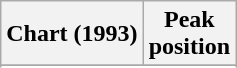<table class="wikitable plainrowheaders sortable">
<tr>
<th>Chart (1993)</th>
<th>Peak<br>position</th>
</tr>
<tr>
</tr>
<tr>
</tr>
<tr>
</tr>
<tr>
</tr>
</table>
